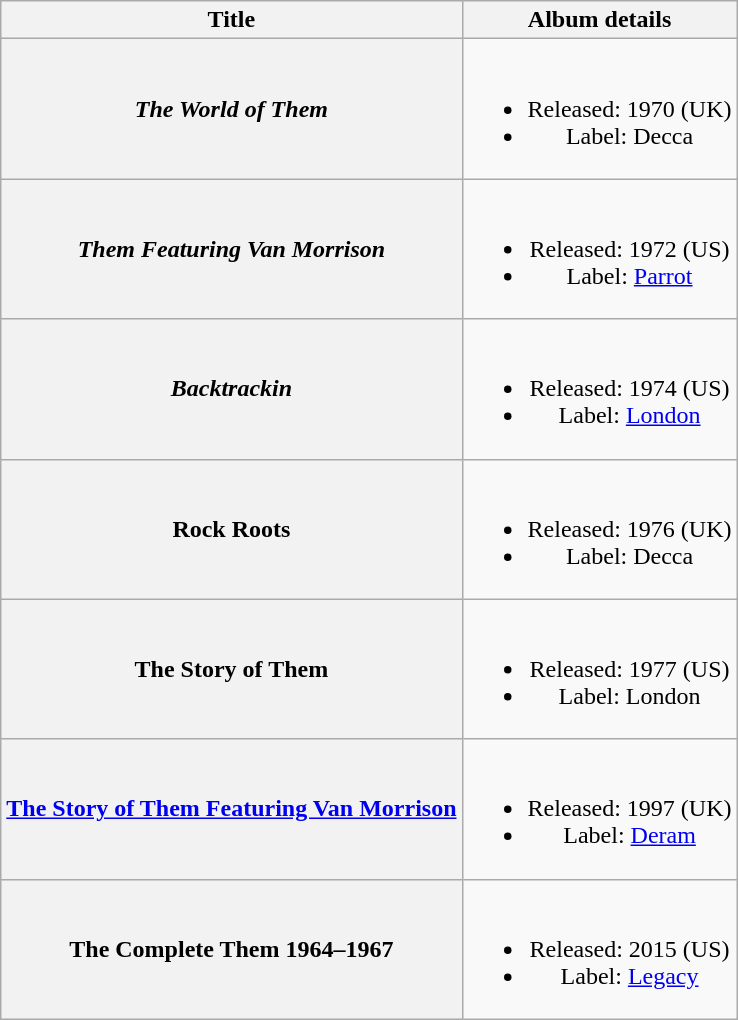<table class="wikitable plainrowheaders" style="text-align:center;">
<tr>
<th rowspan="1">Title</th>
<th rowspan="1">Album details</th>
</tr>
<tr>
<th scope="row"><em>The World of Them</em></th>
<td><br><ul><li>Released: 1970 (UK)</li><li>Label: Decca</li></ul></td>
</tr>
<tr>
<th scope="row"><em>Them Featuring Van Morrison</em></th>
<td><br><ul><li>Released: 1972 (US)</li><li>Label: <a href='#'>Parrot</a></li></ul></td>
</tr>
<tr>
<th scope="row"><em>Backtrackin<strong></th>
<td><br><ul><li>Released: 1974 (US)</li><li>Label: <a href='#'>London</a></li></ul></td>
</tr>
<tr>
<th scope="row"></em>Rock Roots<em></th>
<td><br><ul><li>Released: 1976 (UK)</li><li>Label: Decca</li></ul></td>
</tr>
<tr>
<th scope="row"></em>The Story of Them<em></th>
<td><br><ul><li>Released: 1977 (US)</li><li>Label: London</li></ul></td>
</tr>
<tr>
<th scope="row"></em><a href='#'>The Story of Them Featuring Van Morrison</a><em></th>
<td><br><ul><li>Released: 1997 (UK)</li><li>Label: <a href='#'>Deram</a></li></ul></td>
</tr>
<tr>
<th scope="row"></em>The Complete Them 1964–1967<em></th>
<td><br><ul><li>Released: 2015 (US)</li><li>Label: <a href='#'>Legacy</a></li></ul></td>
</tr>
</table>
